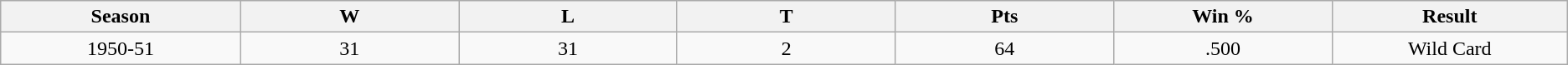<table class="wikitable">
<tr>
<th bgcolor="#DDDDFF" width="3%">Season</th>
<th bgcolor="#DDDDFF" width="3%">W</th>
<th bgcolor="#DDDDFF" width="3%">L</th>
<th bgcolor="#DDDDFF" width="3%">T</th>
<th bgcolor="#DDDDFF" width="3%">Pts</th>
<th bgcolor="#DDDDFF" width="3%">Win %</th>
<th bgcolor="#DDDDFF" width="3%">Result</th>
</tr>
<tr>
<td align=center>1950-51</td>
<td align=center>31</td>
<td align=center>31</td>
<td align=center>2</td>
<td align=center>64</td>
<td align=center>.500</td>
<td align=center>Wild Card</td>
</tr>
</table>
